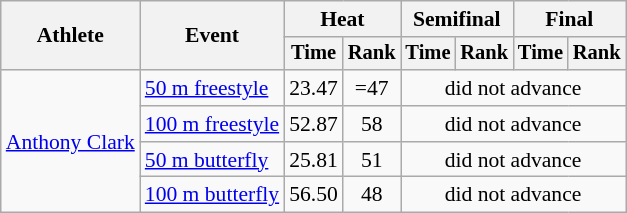<table class=wikitable style="font-size:90%">
<tr>
<th rowspan="2">Athlete</th>
<th rowspan="2">Event</th>
<th colspan="2">Heat</th>
<th colspan="2">Semifinal</th>
<th colspan="2">Final</th>
</tr>
<tr style="font-size:95%">
<th>Time</th>
<th>Rank</th>
<th>Time</th>
<th>Rank</th>
<th>Time</th>
<th>Rank</th>
</tr>
<tr align=center>
<td align=left rowspan=4><a href='#'>Anthony Clark</a></td>
<td align=left><a href='#'>50 m freestyle</a></td>
<td>23.47</td>
<td>=47</td>
<td colspan=4>did not advance</td>
</tr>
<tr align=center>
<td align=left><a href='#'>100 m freestyle</a></td>
<td>52.87</td>
<td>58</td>
<td colspan=4>did not advance</td>
</tr>
<tr align=center>
<td align=left><a href='#'>50 m butterfly</a></td>
<td>25.81</td>
<td>51</td>
<td colspan=4>did not advance</td>
</tr>
<tr align=center>
<td align=left><a href='#'>100 m butterfly</a></td>
<td>56.50</td>
<td>48</td>
<td colspan=4>did not advance</td>
</tr>
</table>
